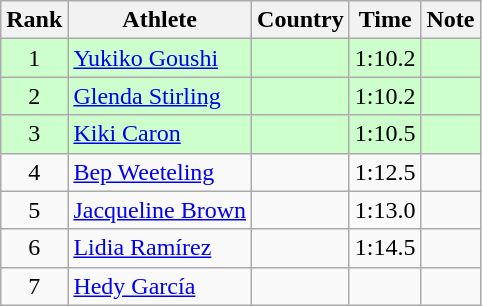<table class="wikitable sortable" style="text-align:center">
<tr>
<th>Rank</th>
<th>Athlete</th>
<th>Country</th>
<th>Time</th>
<th>Note</th>
</tr>
<tr bgcolor=#CCFFCC>
<td>1</td>
<td align=left><a href='#'>Yukiko Goushi</a></td>
<td align=left></td>
<td>1:10.2</td>
<td></td>
</tr>
<tr bgcolor=#CCFFCC>
<td>2</td>
<td align=left><a href='#'>Glenda Stirling</a></td>
<td align=left></td>
<td>1:10.2</td>
<td></td>
</tr>
<tr bgcolor=#CCFFCC>
<td>3</td>
<td align=left><a href='#'>Kiki Caron</a></td>
<td align=left></td>
<td>1:10.5</td>
<td></td>
</tr>
<tr>
<td>4</td>
<td align=left><a href='#'>Bep Weeteling</a></td>
<td align=left></td>
<td>1:12.5</td>
<td></td>
</tr>
<tr>
<td>5</td>
<td align=left><a href='#'>Jacqueline Brown</a></td>
<td align=left></td>
<td>1:13.0</td>
<td></td>
</tr>
<tr>
<td>6</td>
<td align=left><a href='#'>Lidia Ramírez</a></td>
<td align=left></td>
<td>1:14.5</td>
<td></td>
</tr>
<tr>
<td>7</td>
<td align=left><a href='#'>Hedy García</a></td>
<td align=left></td>
<td></td>
<td></td>
</tr>
</table>
